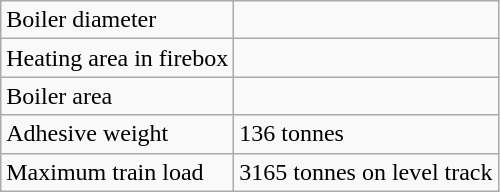<table class="wikitable">
<tr>
<td>Boiler diameter</td>
<td></td>
</tr>
<tr>
<td>Heating area in firebox</td>
<td></td>
</tr>
<tr>
<td>Boiler area</td>
<td></td>
</tr>
<tr>
<td>Adhesive weight</td>
<td>136 tonnes</td>
</tr>
<tr>
<td>Maximum train load</td>
<td>3165 tonnes on level track</td>
</tr>
</table>
